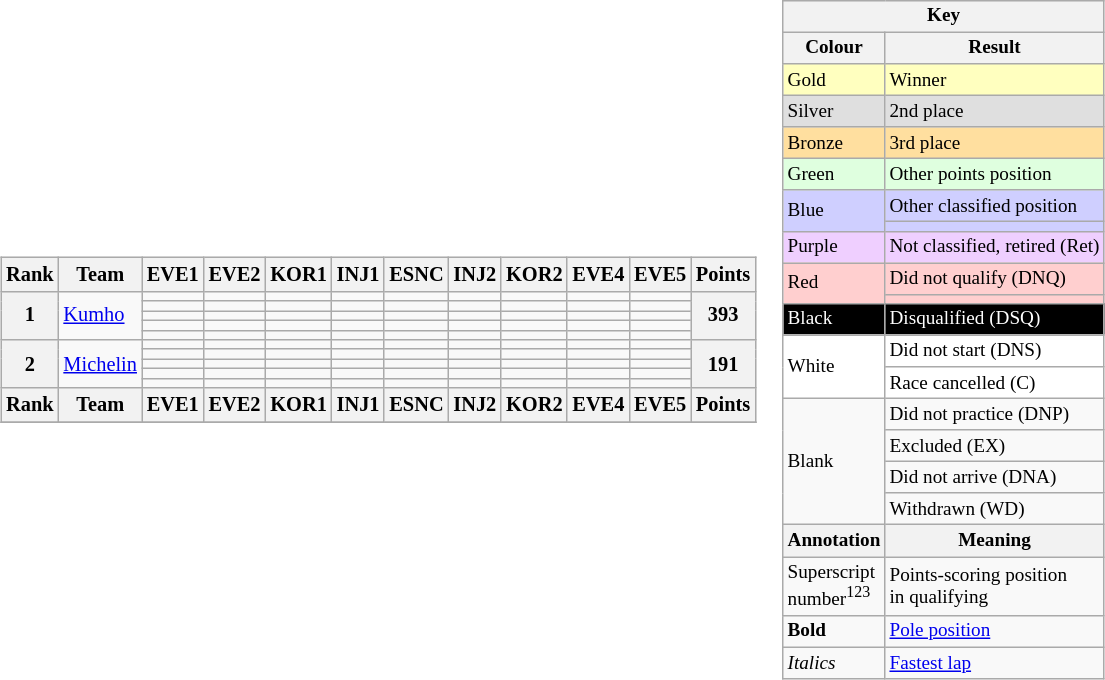<table>
<tr>
<td><br><table class="wikitable" style="font-size:85%; text-align:center">
<tr>
<th>Rank</th>
<th>Team</th>
<th>EVE1<br></th>
<th>EVE2<br></th>
<th>KOR1<br></th>
<th>INJ1<br></th>
<th>ESNC<br></th>
<th>INJ2<br></th>
<th>KOR2<br></th>
<th>EVE4<br></th>
<th>EVE5<br></th>
<th>Points</th>
</tr>
<tr>
<th rowspan=5>1</th>
<td rowspan="5" style="text-align: left"> <a href='#'>Kumho</a></td>
<td></td>
<td></td>
<td></td>
<td></td>
<td></td>
<td></td>
<td></td>
<td></td>
<td></td>
<th rowspan=5>393</th>
</tr>
<tr>
<td></td>
<td></td>
<td></td>
<td></td>
<td></td>
<td></td>
<td></td>
<td></td>
<td></td>
</tr>
<tr>
<td></td>
<td></td>
<td></td>
<td></td>
<td></td>
<td></td>
<td></td>
<td></td>
<td></td>
</tr>
<tr>
<td></td>
<td></td>
<td></td>
<td></td>
<td></td>
<td></td>
<td></td>
<td></td>
<td></td>
</tr>
<tr>
<td></td>
<td></td>
<td></td>
<td></td>
<td></td>
<td></td>
<td></td>
<td></td>
<td></td>
</tr>
<tr>
<th rowspan=5>2</th>
<td rowspan="5" style="text-align: left"> <a href='#'>Michelin</a></td>
<td></td>
<td></td>
<td></td>
<td></td>
<td></td>
<td></td>
<td></td>
<td></td>
<td></td>
<th rowspan=5>191</th>
</tr>
<tr>
<td></td>
<td></td>
<td></td>
<td></td>
<td></td>
<td></td>
<td></td>
<td></td>
<td></td>
</tr>
<tr>
<td></td>
<td></td>
<td></td>
<td></td>
<td></td>
<td></td>
<td></td>
<td></td>
<td></td>
</tr>
<tr>
<td></td>
<td></td>
<td></td>
<td></td>
<td></td>
<td></td>
<td></td>
<td></td>
<td></td>
</tr>
<tr>
<td></td>
<td></td>
<td></td>
<td></td>
<td></td>
<td></td>
<td></td>
<td></td>
<td></td>
</tr>
<tr>
<th>Rank</th>
<th>Team</th>
<th>EVE1<br></th>
<th>EVE2<br></th>
<th>KOR1<br></th>
<th>INJ1<br></th>
<th>ESNC<br></th>
<th>INJ2<br></th>
<th>KOR2<br></th>
<th>EVE4<br></th>
<th>EVE5<br></th>
<th>Points</th>
</tr>
<tr>
</tr>
</table>
</td>
<td style="vertical-align:top;"><br><table style="margin-right:0; font-size:80%" class="wikitable">
<tr>
<th colspan=2>Key</th>
</tr>
<tr>
<th>Colour</th>
<th>Result</th>
</tr>
<tr style="background-color:#FFFFBF">
<td>Gold</td>
<td>Winner</td>
</tr>
<tr style="background-color:#DFDFDF">
<td>Silver</td>
<td>2nd place</td>
</tr>
<tr style="background-color:#FFDF9F">
<td>Bronze</td>
<td>3rd place</td>
</tr>
<tr style="background-color:#DFFFDF">
<td>Green</td>
<td>Other points position</td>
</tr>
<tr style="background-color:#CFCFFF">
<td rowspan="2">Blue</td>
<td>Other classified position</td>
</tr>
<tr style="background-color:#CFCFFF">
<td></td>
</tr>
<tr style="background-color:#EFCFFF">
<td>Purple</td>
<td>Not classified, retired (Ret)</td>
</tr>
<tr style="background-color:#FFCFCF">
<td rowspan="2">Red</td>
<td>Did not qualify (DNQ)</td>
</tr>
<tr style="background-color:#FFCFCF">
<td></td>
</tr>
<tr style="background-color:#000000; color:white">
<td>Black</td>
<td>Disqualified (DSQ)</td>
</tr>
<tr style="background-color:#FFFFFF">
<td rowspan="2">White</td>
<td>Did not start (DNS)</td>
</tr>
<tr style="background-color:#FFFFFF">
<td>Race cancelled (C)</td>
</tr>
<tr>
<td rowspan="4">Blank </td>
<td>Did not practice (DNP)</td>
</tr>
<tr>
<td>Excluded (EX)</td>
</tr>
<tr>
<td>Did not arrive (DNA)</td>
</tr>
<tr>
<td>Withdrawn (WD)</td>
</tr>
<tr>
<th>Annotation</th>
<th>Meaning</th>
</tr>
<tr>
<td>Superscript<br>number<sup>123</sup></td>
<td>Points-scoring position<br>in qualifying</td>
</tr>
<tr>
<td><strong>Bold</strong></td>
<td><a href='#'>Pole position</a></td>
</tr>
<tr>
<td><em>Italics</em></td>
<td><a href='#'>Fastest lap</a></td>
</tr>
</table>
</td>
</tr>
</table>
